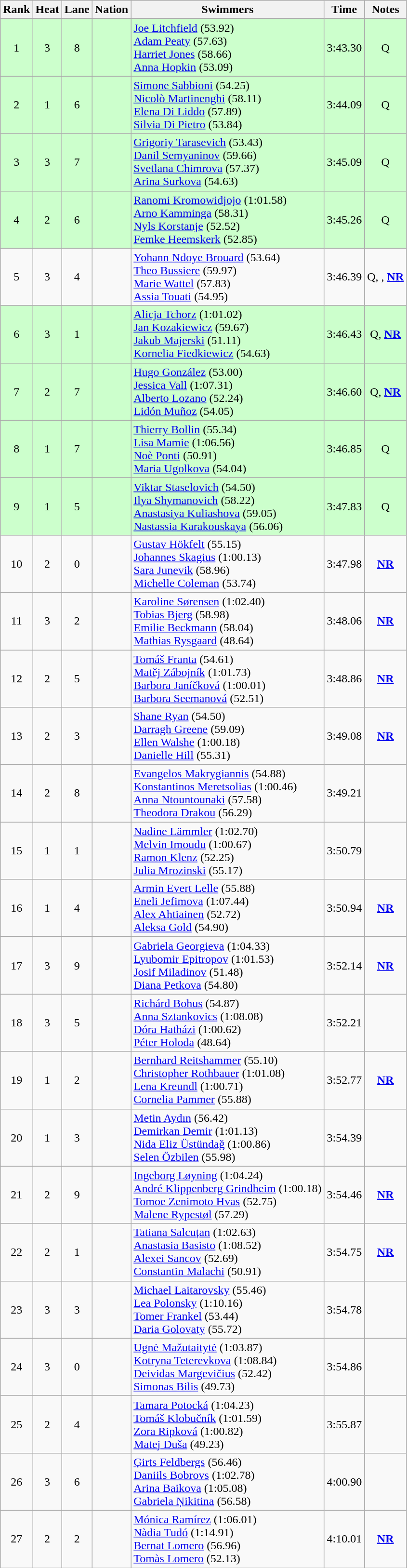<table class="wikitable sortable" style="text-align:center">
<tr>
<th>Rank</th>
<th>Heat</th>
<th>Lane</th>
<th>Nation</th>
<th>Swimmers</th>
<th>Time</th>
<th>Notes</th>
</tr>
<tr bgcolor=ccffcc>
<td>1</td>
<td>3</td>
<td>8</td>
<td align=left></td>
<td align=left><a href='#'>Joe Litchfield</a> (53.92)<br><a href='#'>Adam Peaty</a> (57.63)<br><a href='#'>Harriet Jones</a> (58.66)<br><a href='#'>Anna Hopkin</a> (53.09)</td>
<td>3:43.30</td>
<td>Q</td>
</tr>
<tr bgcolor=ccffcc>
<td>2</td>
<td>1</td>
<td>6</td>
<td align=left></td>
<td align=left><a href='#'>Simone Sabbioni</a> (54.25)<br><a href='#'>Nicolò Martinenghi</a> (58.11)<br><a href='#'>Elena Di Liddo</a> (57.89)<br><a href='#'>Silvia Di Pietro</a> (53.84)</td>
<td>3:44.09</td>
<td>Q</td>
</tr>
<tr bgcolor=ccffcc>
<td>3</td>
<td>3</td>
<td>7</td>
<td align=left></td>
<td align=left><a href='#'>Grigoriy Tarasevich</a> (53.43)<br><a href='#'>Danil Semyaninov</a> (59.66)<br><a href='#'>Svetlana Chimrova</a> (57.37)<br><a href='#'>Arina Surkova</a> (54.63)</td>
<td>3:45.09</td>
<td>Q</td>
</tr>
<tr bgcolor=ccffcc>
<td>4</td>
<td>2</td>
<td>6</td>
<td align=left></td>
<td align=left><a href='#'>Ranomi Kromowidjojo</a> (1:01.58)<br><a href='#'>Arno Kamminga</a> (58.31)<br><a href='#'>Nyls Korstanje</a> (52.52)<br><a href='#'>Femke Heemskerk</a> (52.85)</td>
<td>3:45.26</td>
<td>Q</td>
</tr>
<tr>
<td>5</td>
<td>3</td>
<td>4</td>
<td align=left></td>
<td align=left><a href='#'>Yohann Ndoye Brouard</a> (53.64)<br><a href='#'>Theo Bussiere</a> (59.97)<br><a href='#'>Marie Wattel</a> (57.83)<br><a href='#'>Assia Touati</a> (54.95)</td>
<td>3:46.39</td>
<td>Q, , <strong><a href='#'>NR</a></strong></td>
</tr>
<tr bgcolor=ccffcc>
<td>6</td>
<td>3</td>
<td>1</td>
<td align=left></td>
<td align=left><a href='#'>Alicja Tchorz</a> (1:01.02)<br><a href='#'>Jan Kozakiewicz</a> (59.67)<br><a href='#'>Jakub Majerski</a> (51.11)<br><a href='#'>Kornelia Fiedkiewicz</a> (54.63)</td>
<td>3:46.43</td>
<td>Q, <strong><a href='#'>NR</a></strong></td>
</tr>
<tr bgcolor=ccffcc>
<td>7</td>
<td>2</td>
<td>7</td>
<td align=left></td>
<td align=left><a href='#'>Hugo González</a> (53.00)<br><a href='#'>Jessica Vall</a> (1:07.31)<br><a href='#'>Alberto Lozano</a> (52.24)<br><a href='#'>Lidón Muñoz</a> (54.05)</td>
<td>3:46.60</td>
<td>Q, <strong><a href='#'>NR</a></strong></td>
</tr>
<tr bgcolor=ccffcc>
<td>8</td>
<td>1</td>
<td>7</td>
<td align=left></td>
<td align=left><a href='#'>Thierry Bollin</a> (55.34)<br><a href='#'>Lisa Mamie</a> (1:06.56)<br><a href='#'>Noè Ponti</a> (50.91)<br><a href='#'>Maria Ugolkova</a> (54.04)</td>
<td>3:46.85</td>
<td>Q</td>
</tr>
<tr bgcolor=ccffcc>
<td>9</td>
<td>1</td>
<td>5</td>
<td align=left></td>
<td align=left><a href='#'>Viktar Staselovich</a> (54.50)<br><a href='#'>Ilya Shymanovich</a> (58.22)<br><a href='#'>Anastasiya Kuliashova</a> (59.05)<br><a href='#'>Nastassia Karakouskaya</a> (56.06)</td>
<td>3:47.83</td>
<td>Q</td>
</tr>
<tr>
<td>10</td>
<td>2</td>
<td>0</td>
<td align=left></td>
<td align=left><a href='#'>Gustav Hökfelt</a> (55.15)<br><a href='#'>Johannes Skagius</a> (1:00.13)<br><a href='#'>Sara Junevik</a> (58.96)<br><a href='#'>Michelle Coleman</a> (53.74)</td>
<td>3:47.98</td>
<td><strong><a href='#'>NR</a></strong></td>
</tr>
<tr>
<td>11</td>
<td>3</td>
<td>2</td>
<td align=left></td>
<td align=left><a href='#'>Karoline Sørensen</a> (1:02.40)<br><a href='#'>Tobias Bjerg</a> (58.98)<br><a href='#'>Emilie Beckmann</a> (58.04)<br><a href='#'>Mathias Rysgaard</a> (48.64)</td>
<td>3:48.06</td>
<td><strong><a href='#'>NR</a></strong></td>
</tr>
<tr>
<td>12</td>
<td>2</td>
<td>5</td>
<td align=left></td>
<td align=left><a href='#'>Tomáš Franta</a> (54.61)<br><a href='#'>Matěj Zábojník</a> (1:01.73)<br><a href='#'>Barbora Janíčková</a> (1:00.01)<br><a href='#'>Barbora Seemanová</a> (52.51)</td>
<td>3:48.86</td>
<td><strong><a href='#'>NR</a></strong></td>
</tr>
<tr>
<td>13</td>
<td>2</td>
<td>3</td>
<td align=left></td>
<td align=left><a href='#'>Shane Ryan</a> (54.50)<br><a href='#'>Darragh Greene</a> (59.09)<br><a href='#'>Ellen Walshe</a> (1:00.18)<br><a href='#'>Danielle Hill</a> (55.31)</td>
<td>3:49.08</td>
<td><strong><a href='#'>NR</a></strong></td>
</tr>
<tr>
<td>14</td>
<td>2</td>
<td>8</td>
<td align=left></td>
<td align=left><a href='#'>Evangelos Makrygiannis</a> (54.88)<br><a href='#'>Konstantinos Meretsolias</a> (1:00.46)<br><a href='#'>Anna Ntountounaki</a> (57.58)<br><a href='#'>Theodora Drakou</a> (56.29)</td>
<td>3:49.21</td>
<td></td>
</tr>
<tr>
<td>15</td>
<td>1</td>
<td>1</td>
<td align=left></td>
<td align=left><a href='#'>Nadine Lämmler</a> (1:02.70)<br><a href='#'>Melvin Imoudu</a> (1:00.67)<br><a href='#'>Ramon Klenz</a> (52.25)<br><a href='#'>Julia Mrozinski</a> (55.17)</td>
<td>3:50.79</td>
<td></td>
</tr>
<tr>
<td>16</td>
<td>1</td>
<td>4</td>
<td align=left></td>
<td align=left><a href='#'>Armin Evert Lelle</a> (55.88)<br><a href='#'>Eneli Jefimova</a> (1:07.44)<br><a href='#'>Alex Ahtiainen</a> (52.72)<br><a href='#'>Aleksa Gold</a> (54.90)</td>
<td>3:50.94</td>
<td><strong><a href='#'>NR</a></strong></td>
</tr>
<tr>
<td>17</td>
<td>3</td>
<td>9</td>
<td align=left></td>
<td align=left><a href='#'>Gabriela Georgieva</a> (1:04.33)<br><a href='#'>Lyubomir Epitropov</a> (1:01.53)<br><a href='#'>Josif Miladinov</a> (51.48)<br><a href='#'>Diana Petkova</a> (54.80)</td>
<td>3:52.14</td>
<td><strong><a href='#'>NR</a></strong></td>
</tr>
<tr>
<td>18</td>
<td>3</td>
<td>5</td>
<td align=left></td>
<td align=left><a href='#'>Richárd Bohus</a> (54.87)<br><a href='#'>Anna Sztankovics</a> (1:08.08)<br><a href='#'>Dóra Hatházi</a> (1:00.62)<br><a href='#'>Péter Holoda</a> (48.64)</td>
<td>3:52.21</td>
<td></td>
</tr>
<tr>
<td>19</td>
<td>1</td>
<td>2</td>
<td align=left></td>
<td align=left><a href='#'>Bernhard Reitshammer</a> (55.10)<br><a href='#'>Christopher Rothbauer</a> (1:01.08)<br><a href='#'>Lena Kreundl</a> (1:00.71)<br><a href='#'>Cornelia Pammer</a> (55.88)</td>
<td>3:52.77</td>
<td><strong><a href='#'>NR</a></strong></td>
</tr>
<tr>
<td>20</td>
<td>1</td>
<td>3</td>
<td align=left></td>
<td align=left><a href='#'>Metin Aydın</a> (56.42)<br><a href='#'>Demirkan Demir</a> (1:01.13)<br><a href='#'>Nida Eliz Üstündağ</a> (1:00.86)<br><a href='#'>Selen Özbilen</a> (55.98)</td>
<td>3:54.39</td>
<td></td>
</tr>
<tr>
<td>21</td>
<td>2</td>
<td>9</td>
<td align=left></td>
<td align=left><a href='#'>Ingeborg Løyning</a> (1:04.24)<br><a href='#'>André Klippenberg Grindheim</a> (1:00.18)<br><a href='#'>Tomoe Zenimoto Hvas</a> (52.75)<br><a href='#'>Malene Rypestøl</a> (57.29)</td>
<td>3:54.46</td>
<td><strong><a href='#'>NR</a></strong></td>
</tr>
<tr>
<td>22</td>
<td>2</td>
<td>1</td>
<td align=left></td>
<td align=left><a href='#'>Tatiana Salcuțan</a> (1:02.63)<br><a href='#'>Anastasia Basisto</a> (1:08.52)<br><a href='#'>Alexei Sancov</a> (52.69)<br><a href='#'>Constantin Malachi</a> (50.91)</td>
<td>3:54.75</td>
<td><strong><a href='#'>NR</a></strong></td>
</tr>
<tr>
<td>23</td>
<td>3</td>
<td>3</td>
<td align=left></td>
<td align=left><a href='#'>Michael Laitarovsky</a> (55.46)<br><a href='#'>Lea Polonsky</a> (1:10.16)<br><a href='#'>Tomer Frankel</a> (53.44)<br><a href='#'>Daria Golovaty</a> (55.72)</td>
<td>3:54.78</td>
<td></td>
</tr>
<tr>
<td>24</td>
<td>3</td>
<td>0</td>
<td align=left></td>
<td align=left><a href='#'>Ugnė Mažutaitytė</a> (1:03.87)<br><a href='#'>Kotryna Teterevkova</a> (1:08.84)<br><a href='#'>Deividas Margevičius</a> (52.42)<br><a href='#'>Simonas Bilis</a> (49.73)</td>
<td>3:54.86</td>
<td></td>
</tr>
<tr>
<td>25</td>
<td>2</td>
<td>4</td>
<td align=left></td>
<td align=left><a href='#'>Tamara Potocká</a> (1:04.23)<br><a href='#'>Tomáš Klobučník</a> (1:01.59)<br><a href='#'>Zora Ripková</a> (1:00.82)<br><a href='#'>Matej Duša</a> (49.23)</td>
<td>3:55.87</td>
<td></td>
</tr>
<tr>
<td>26</td>
<td>3</td>
<td>6</td>
<td align=left></td>
<td align=left><a href='#'>Ģirts Feldbergs</a> (56.46)<br><a href='#'>Daniils Bobrovs</a> (1:02.78)<br><a href='#'>Arina Baikova</a> (1:05.08)<br><a href='#'>Gabriela Ņikitina</a> (56.58)</td>
<td>4:00.90</td>
<td></td>
</tr>
<tr>
<td>27</td>
<td>2</td>
<td>2</td>
<td align=left></td>
<td align=left><a href='#'>Mónica Ramírez</a> (1:06.01)<br><a href='#'>Nàdia Tudó</a> (1:14.91)<br><a href='#'>Bernat Lomero</a> (56.96)<br><a href='#'>Tomàs Lomero</a> (52.13)</td>
<td>4:10.01</td>
<td><strong><a href='#'>NR</a></strong></td>
</tr>
</table>
